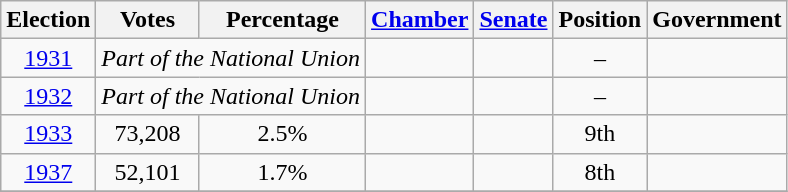<table class=wikitable style=text-align:center>
<tr>
<th>Election</th>
<th>Votes</th>
<th>Percentage</th>
<th><a href='#'>Chamber</a></th>
<th><a href='#'>Senate</a></th>
<th>Position</th>
<th>Government</th>
</tr>
<tr style="text-align:center;">
<td><a href='#'>1931</a></td>
<td colspan=2><em>Part of the National Union</em></td>
<td></td>
<td></td>
<td>–</td>
<td></td>
</tr>
<tr style="text-align:center;">
<td><a href='#'>1932</a></td>
<td colspan=2><em>Part of the National Union</em></td>
<td></td>
<td></td>
<td>–</td>
<td></td>
</tr>
<tr style="text-align:center;">
<td><a href='#'>1933</a></td>
<td>73,208</td>
<td>2.5%</td>
<td></td>
<td></td>
<td>9th</td>
<td></td>
</tr>
<tr style="text-align:center;">
<td><a href='#'>1937</a></td>
<td>52,101</td>
<td>1.7%</td>
<td></td>
<td></td>
<td>8th</td>
<td></td>
</tr>
<tr>
</tr>
</table>
